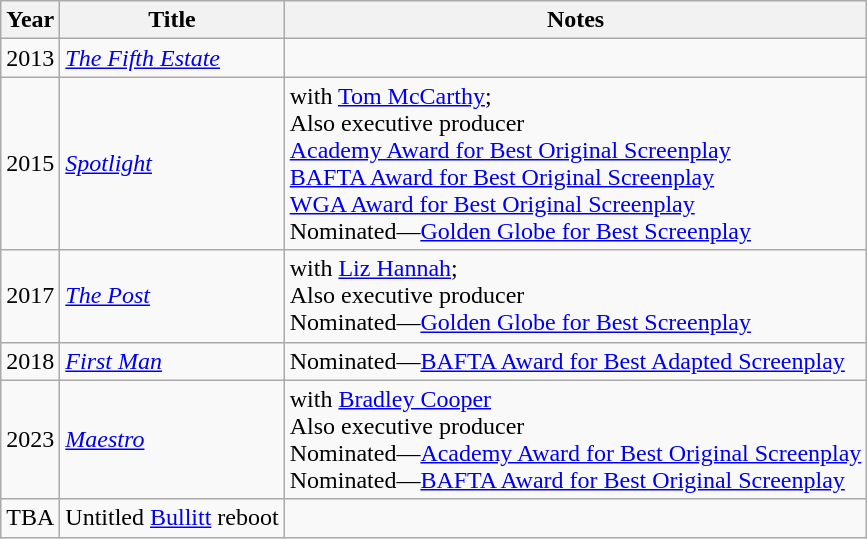<table class="wikitable">
<tr>
<th>Year</th>
<th>Title</th>
<th>Notes</th>
</tr>
<tr>
<td>2013</td>
<td><em><a href='#'>The Fifth Estate</a></em></td>
<td></td>
</tr>
<tr>
<td>2015</td>
<td><em><a href='#'>Spotlight</a></em></td>
<td>with <a href='#'>Tom McCarthy</a>;<br>Also executive producer<br><a href='#'>Academy Award for Best Original Screenplay</a><br><a href='#'>BAFTA Award for Best Original Screenplay</a><br><a href='#'>WGA Award for Best Original Screenplay</a><br>Nominated—<a href='#'>Golden Globe for Best Screenplay</a></td>
</tr>
<tr>
<td>2017</td>
<td><em><a href='#'>The Post</a></em></td>
<td>with <a href='#'>Liz Hannah</a>;<br>Also executive producer<br>Nominated—<a href='#'>Golden Globe for Best Screenplay</a></td>
</tr>
<tr>
<td>2018</td>
<td><em><a href='#'>First Man</a></em></td>
<td>Nominated—<a href='#'>BAFTA Award for Best Adapted Screenplay</a></td>
</tr>
<tr>
<td>2023</td>
<td><em><a href='#'>Maestro</a></em></td>
<td>with <a href='#'>Bradley Cooper</a><br>Also executive producer<br>Nominated—<a href='#'>Academy Award for Best Original Screenplay</a><br>Nominated—<a href='#'>BAFTA Award for Best Original Screenplay</a></td>
</tr>
<tr>
<td>TBA</td>
<td>Untitled <a href='#'>Bullitt</a> reboot</td>
<td></td>
</tr>
</table>
